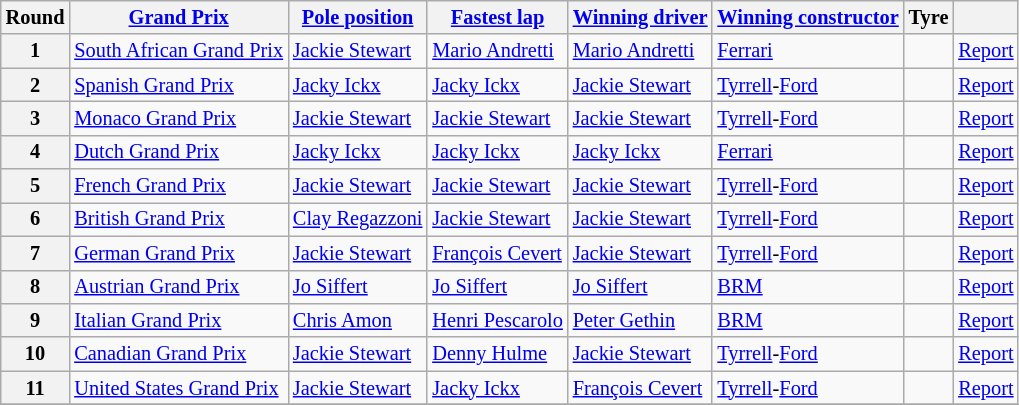<table class="wikitable" style="font-size: 85%;">
<tr>
<th>Round</th>
<th><a href='#'>Grand Prix</a></th>
<th><a href='#'>Pole position</a></th>
<th><a href='#'>Fastest lap</a></th>
<th><a href='#'>Winning driver</a></th>
<th><a href='#'>Winning constructor</a></th>
<th>Tyre</th>
<th></th>
</tr>
<tr>
<th>1</th>
<td nowrap> <a href='#'>South African Grand Prix</a></td>
<td nowrap> <a href='#'>Jackie Stewart</a></td>
<td> <a href='#'>Mario Andretti</a></td>
<td> <a href='#'>Mario Andretti</a></td>
<td> <a href='#'>Ferrari</a></td>
<td></td>
<td><a href='#'>Report</a></td>
</tr>
<tr>
<th>2</th>
<td> <a href='#'>Spanish Grand Prix</a></td>
<td> <a href='#'>Jacky Ickx</a></td>
<td> <a href='#'>Jacky Ickx</a></td>
<td nowrap> <a href='#'>Jackie Stewart</a></td>
<td nowrap> <a href='#'>Tyrrell</a>-<a href='#'>Ford</a></td>
<td></td>
<td><a href='#'>Report</a></td>
</tr>
<tr>
<th>3</th>
<td> <a href='#'>Monaco Grand Prix</a></td>
<td> <a href='#'>Jackie Stewart</a></td>
<td nowrap> <a href='#'>Jackie Stewart</a></td>
<td> <a href='#'>Jackie Stewart</a></td>
<td> <a href='#'>Tyrrell</a>-<a href='#'>Ford</a></td>
<td></td>
<td><a href='#'>Report</a></td>
</tr>
<tr>
<th>4</th>
<td> <a href='#'>Dutch Grand Prix</a></td>
<td> <a href='#'>Jacky Ickx</a></td>
<td> <a href='#'>Jacky Ickx</a></td>
<td> <a href='#'>Jacky Ickx</a></td>
<td> <a href='#'>Ferrari</a></td>
<td></td>
<td><a href='#'>Report</a></td>
</tr>
<tr>
<th>5</th>
<td> <a href='#'>French Grand Prix</a></td>
<td> <a href='#'>Jackie Stewart</a></td>
<td> <a href='#'>Jackie Stewart</a></td>
<td> <a href='#'>Jackie Stewart</a></td>
<td> <a href='#'>Tyrrell</a>-<a href='#'>Ford</a></td>
<td></td>
<td><a href='#'>Report</a></td>
</tr>
<tr>
<th>6</th>
<td> <a href='#'>British Grand Prix</a></td>
<td nowrap> <a href='#'>Clay Regazzoni</a></td>
<td> <a href='#'>Jackie Stewart</a></td>
<td> <a href='#'>Jackie Stewart</a></td>
<td> <a href='#'>Tyrrell</a>-<a href='#'>Ford</a></td>
<td></td>
<td><a href='#'>Report</a></td>
</tr>
<tr>
<th>7</th>
<td> <a href='#'>German Grand Prix</a></td>
<td> <a href='#'>Jackie Stewart</a></td>
<td> <a href='#'>François Cevert</a></td>
<td> <a href='#'>Jackie Stewart</a></td>
<td> <a href='#'>Tyrrell</a>-<a href='#'>Ford</a></td>
<td></td>
<td><a href='#'>Report</a></td>
</tr>
<tr>
<th>8</th>
<td> <a href='#'>Austrian Grand Prix</a></td>
<td> <a href='#'>Jo Siffert</a></td>
<td> <a href='#'>Jo Siffert</a></td>
<td> <a href='#'>Jo Siffert</a></td>
<td> <a href='#'>BRM</a></td>
<td></td>
<td><a href='#'>Report</a></td>
</tr>
<tr>
<th>9</th>
<td> <a href='#'>Italian Grand Prix</a></td>
<td> <a href='#'>Chris Amon</a></td>
<td nowrap> <a href='#'>Henri Pescarolo</a></td>
<td> <a href='#'>Peter Gethin</a></td>
<td> <a href='#'>BRM</a></td>
<td></td>
<td><a href='#'>Report</a></td>
</tr>
<tr>
<th>10</th>
<td> <a href='#'>Canadian Grand Prix</a></td>
<td> <a href='#'>Jackie Stewart</a></td>
<td> <a href='#'>Denny Hulme</a></td>
<td> <a href='#'>Jackie Stewart</a></td>
<td> <a href='#'>Tyrrell</a>-<a href='#'>Ford</a></td>
<td></td>
<td><a href='#'>Report</a></td>
</tr>
<tr>
<th>11</th>
<td> <a href='#'>United States Grand Prix</a></td>
<td> <a href='#'>Jackie Stewart</a></td>
<td> <a href='#'>Jacky Ickx</a></td>
<td nowrap> <a href='#'>François Cevert</a></td>
<td> <a href='#'>Tyrrell</a>-<a href='#'>Ford</a></td>
<td></td>
<td><a href='#'>Report</a></td>
</tr>
<tr>
</tr>
</table>
